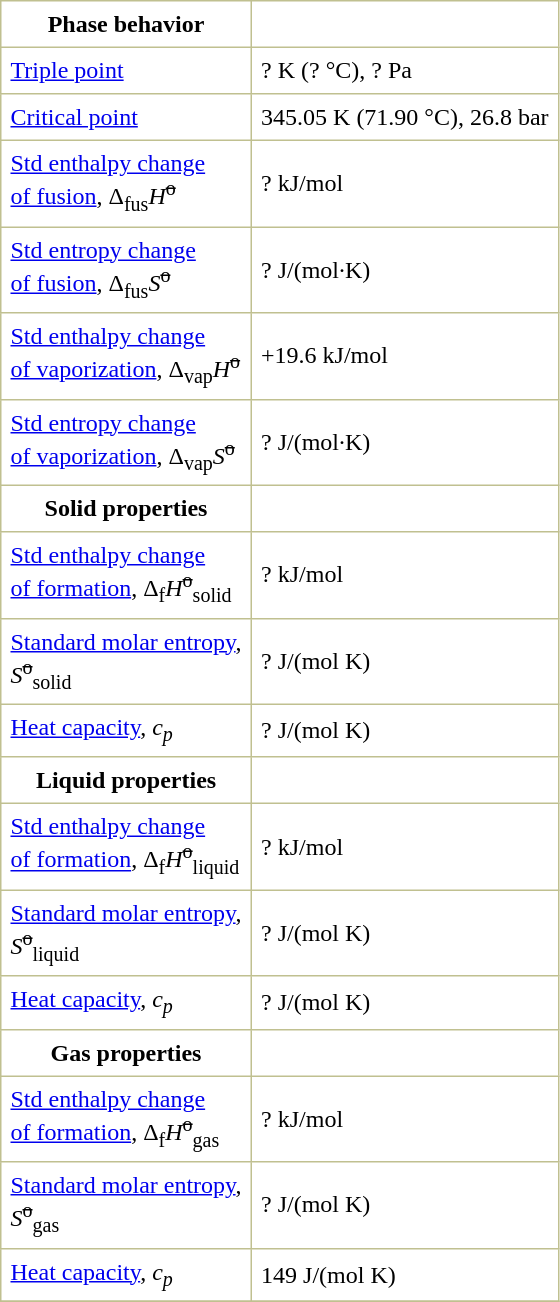<table border="1" cellspacing="0" cellpadding="6" style="margin: 0 0 0 0.5em; background: #FFFFFF; border-collapse: collapse; border-color: #C0C090;">
<tr>
<th>Phase behavior</th>
</tr>
<tr>
<td><a href='#'>Triple point</a></td>
<td>? K (? °C), ? Pa</td>
</tr>
<tr>
<td><a href='#'>Critical point</a></td>
<td>345.05 K (71.90 °C), 26.8 bar</td>
</tr>
<tr>
<td><a href='#'>Std enthalpy change<br>of fusion</a>, Δ<sub>fus</sub><em>H</em><sup><s>o</s></sup></td>
<td>? kJ/mol</td>
</tr>
<tr>
<td><a href='#'>Std entropy change<br>of fusion</a>, Δ<sub>fus</sub><em>S</em><sup><s>o</s></sup></td>
<td>? J/(mol·K)</td>
</tr>
<tr>
<td><a href='#'>Std enthalpy change<br>of vaporization</a>, Δ<sub>vap</sub><em>H</em><sup><s>o</s></sup></td>
<td>+19.6 kJ/mol</td>
</tr>
<tr>
<td><a href='#'>Std entropy change<br>of vaporization</a>, Δ<sub>vap</sub><em>S</em><sup><s>o</s></sup></td>
<td>? J/(mol·K)</td>
</tr>
<tr>
<th>Solid properties</th>
</tr>
<tr>
<td><a href='#'>Std enthalpy change<br>of formation</a>, Δ<sub>f</sub><em>H</em><sup><s>o</s></sup><sub>solid</sub></td>
<td>? kJ/mol</td>
</tr>
<tr>
<td><a href='#'>Standard molar entropy</a>,<br><em>S</em><sup><s>o</s></sup><sub>solid</sub></td>
<td>? J/(mol K)</td>
</tr>
<tr>
<td><a href='#'>Heat capacity</a>, <em>c<sub>p</sub></em></td>
<td>? J/(mol K)</td>
</tr>
<tr>
<th>Liquid properties</th>
</tr>
<tr>
<td><a href='#'>Std enthalpy change<br>of formation</a>, Δ<sub>f</sub><em>H</em><sup><s>o</s></sup><sub>liquid</sub></td>
<td>? kJ/mol</td>
</tr>
<tr>
<td><a href='#'>Standard molar entropy</a>,<br><em>S</em><sup><s>o</s></sup><sub>liquid</sub></td>
<td>? J/(mol K)</td>
</tr>
<tr>
<td><a href='#'>Heat capacity</a>, <em>c<sub>p</sub></em></td>
<td>? J/(mol K)</td>
</tr>
<tr>
<th>Gas properties</th>
</tr>
<tr>
<td><a href='#'>Std enthalpy change<br>of formation</a>, Δ<sub>f</sub><em>H</em><sup><s>o</s></sup><sub>gas</sub></td>
<td>? kJ/mol</td>
</tr>
<tr>
<td><a href='#'>Standard molar entropy</a>,<br><em>S</em><sup><s>o</s></sup><sub>gas</sub></td>
<td>? J/(mol K)</td>
</tr>
<tr>
<td><a href='#'>Heat capacity</a>, <em>c<sub>p</sub></em></td>
<td>149 J/(mol K)</td>
</tr>
<tr>
</tr>
</table>
